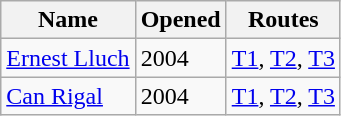<table class="wikitable sortable">
<tr>
<th>Name</th>
<th>Opened</th>
<th>Routes</th>
</tr>
<tr>
<td><a href='#'>Ernest Lluch</a></td>
<td>2004</td>
<td><a href='#'>T1</a>, <a href='#'>T2</a>, <a href='#'>T3</a></td>
</tr>
<tr>
<td><a href='#'>Can Rigal</a></td>
<td>2004</td>
<td><a href='#'>T1</a>, <a href='#'>T2</a>, <a href='#'>T3</a></td>
</tr>
</table>
